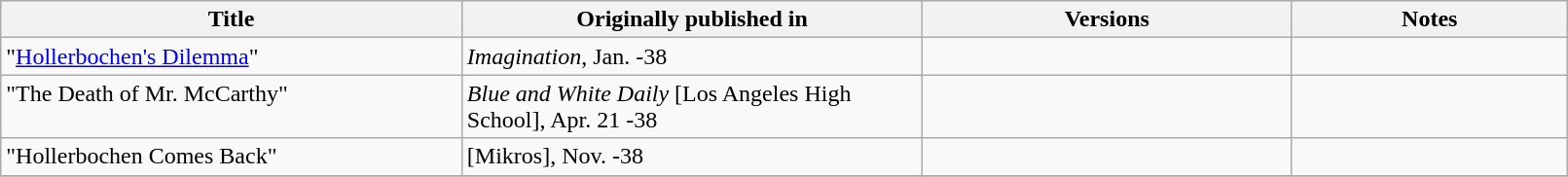<table class="wikitable" style="width: 85%" style="width: 85%">
<tr valign="top">
<th width="25%">Title</th>
<th width="25%">Originally published in</th>
<th width="20%">Versions</th>
<th width="15%">Notes</th>
</tr>
<tr valign="top">
<td>"<a href='#'>Hollerbochen's Dilemma</a>"</td>
<td><em>Imagination</em>, Jan. -38</td>
<td></td>
<td></td>
</tr>
<tr valign="top">
<td>"The Death of Mr. McCarthy"</td>
<td><em>Blue and White Daily</em> [Los Angeles High School], Apr. 21 -38</td>
<td></td>
<td></td>
</tr>
<tr valign="top">
<td>"Hollerbochen Comes Back"</td>
<td>[Mikros], Nov. -38</td>
<td></td>
<td></td>
</tr>
<tr valign="top">
</tr>
</table>
